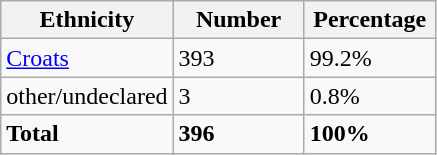<table class="wikitable">
<tr>
<th width="100px">Ethnicity</th>
<th width="80px">Number</th>
<th width="80px">Percentage</th>
</tr>
<tr>
<td><a href='#'>Croats</a></td>
<td>393</td>
<td>99.2%</td>
</tr>
<tr>
<td>other/undeclared</td>
<td>3</td>
<td>0.8%</td>
</tr>
<tr>
<td><strong>Total</strong></td>
<td><strong>396</strong></td>
<td><strong>100%</strong></td>
</tr>
</table>
